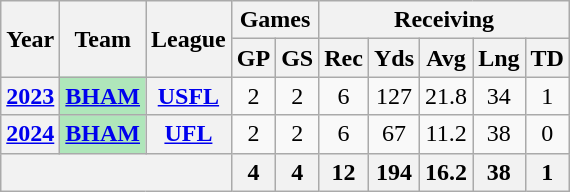<table class=wikitable style="text-align:center;">
<tr>
<th rowspan="2">Year</th>
<th rowspan="2">Team</th>
<th rowspan="2">League</th>
<th colspan="2">Games</th>
<th colspan="5">Receiving</th>
</tr>
<tr>
<th>GP</th>
<th>GS</th>
<th>Rec</th>
<th>Yds</th>
<th>Avg</th>
<th>Lng</th>
<th>TD</th>
</tr>
<tr>
<th><a href='#'>2023</a></th>
<th style="background:#afe6ba;"><a href='#'>BHAM</a></th>
<th><a href='#'>USFL</a></th>
<td>2</td>
<td>2</td>
<td>6</td>
<td>127</td>
<td>21.8</td>
<td>34</td>
<td>1</td>
</tr>
<tr>
<th><a href='#'>2024</a></th>
<th style="background:#afe6ba;"><a href='#'>BHAM</a></th>
<th><a href='#'>UFL</a></th>
<td>2</td>
<td>2</td>
<td>6</td>
<td>67</td>
<td>11.2</td>
<td>38</td>
<td>0</td>
</tr>
<tr>
<th colspan="3"></th>
<th>4</th>
<th>4</th>
<th>12</th>
<th>194</th>
<th>16.2</th>
<th>38</th>
<th>1</th>
</tr>
</table>
